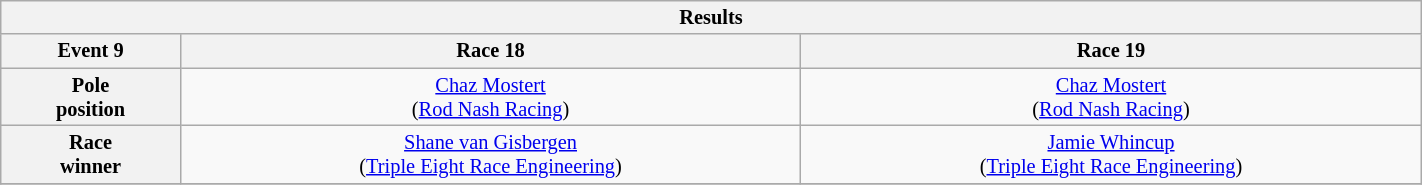<table class="wikitable collapsible collapsed" align="center" width="75%" style="font-size: 85%; max-width: 950px">
<tr>
<th colspan="3">Results</th>
</tr>
<tr>
<th>Event 9</th>
<th>Race 18</th>
<th>Race 19</th>
</tr>
<tr>
<th>Pole<br>position</th>
<td align="center"> <a href='#'>Chaz Mostert</a><br>(<a href='#'>Rod Nash Racing</a>)</td>
<td align="center"> <a href='#'>Chaz Mostert</a><br>(<a href='#'>Rod Nash Racing</a>)</td>
</tr>
<tr>
<th>Race<br>winner</th>
<td align="center"> <a href='#'>Shane van Gisbergen</a><br>(<a href='#'>Triple Eight Race Engineering</a>)</td>
<td align="center"> <a href='#'>Jamie Whincup</a><br>(<a href='#'>Triple Eight Race Engineering</a>)</td>
</tr>
<tr>
</tr>
</table>
